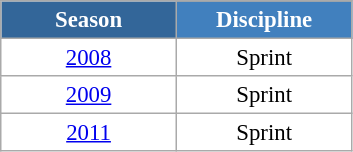<table class="wikitable" style="font-size:95%; text-align:center; border:grey solid 1px; border-collapse:collapse; background:#ffffff;">
<tr style="background-color:#369; color:white;">
<td rowspan="2" colspan="1" style="width:110px"><strong>Season</strong></td>
</tr>
<tr style="background-color:#4180be; color:white;">
<td style="width:110px"><strong>Discipline</strong></td>
</tr>
<tr>
<td align=center><a href='#'>2008</a></td>
<td align=center>Sprint</td>
</tr>
<tr>
<td align=center><a href='#'>2009</a></td>
<td align=center>Sprint</td>
</tr>
<tr>
<td align=center><a href='#'>2011</a></td>
<td align=center>Sprint</td>
</tr>
</table>
